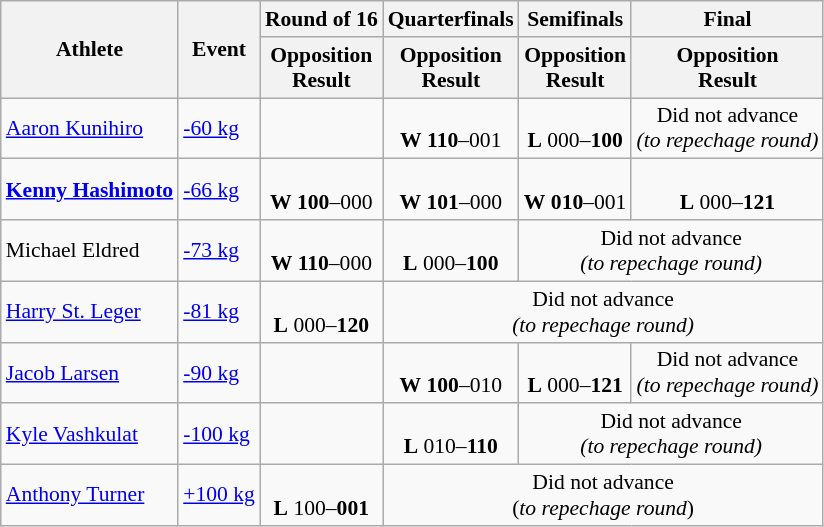<table class="wikitable" style="font-size:90%">
<tr>
<th rowspan="2">Athlete</th>
<th rowspan="2">Event</th>
<th>Round of 16</th>
<th>Quarterfinals</th>
<th>Semifinals</th>
<th>Final</th>
</tr>
<tr>
<th>Opposition<br>Result</th>
<th>Opposition<br>Result</th>
<th>Opposition<br>Result</th>
<th>Opposition<br>Result</th>
</tr>
<tr align=center>
<td align=left><a href='#'>Aaron Kunihiro</a></td>
<td align=left><a href='#'>-60 kg</a></td>
<td></td>
<td><br><strong>W</strong> <strong>110</strong>–001</td>
<td><br><strong>L</strong> 000–<strong>100</strong></td>
<td>Did not advance<br><em>(to repechage round)</em></td>
</tr>
<tr align=center>
<td align=left><strong><a href='#'>Kenny Hashimoto</a></strong></td>
<td align=left><a href='#'>-66 kg</a></td>
<td><br><strong>W</strong> <strong>100</strong>–000</td>
<td><br><strong>W</strong> <strong>101</strong>–000</td>
<td><br><strong>W</strong> <strong>010</strong>–001</td>
<td><br><strong>L</strong> 000–<strong>121</strong> </td>
</tr>
<tr align=center>
<td align=left>Michael Eldred</td>
<td align=left><a href='#'>-73 kg</a></td>
<td><br><strong>W</strong> <strong>110</strong>–000</td>
<td><br><strong>L</strong> 000–<strong>100</strong></td>
<td colspan=2>Did not advance<br><em>(to repechage round)</em></td>
</tr>
<tr align=center>
<td align=left><a href='#'>Harry St. Leger</a></td>
<td align=left><a href='#'>-81 kg</a></td>
<td><br><strong>L</strong> 000–<strong>120</strong></td>
<td colspan=3>Did not advance<br><em>(to repechage round)</em></td>
</tr>
<tr align=center>
<td align=left><a href='#'>Jacob Larsen</a></td>
<td align=left><a href='#'>-90 kg</a></td>
<td></td>
<td><br><strong>W</strong> <strong>100</strong>–010</td>
<td><br><strong>L</strong> 000–<strong>121</strong></td>
<td>Did not advance<br><em>(to repechage round)</em></td>
</tr>
<tr align=center>
<td align=left><a href='#'>Kyle Vashkulat</a></td>
<td align=left><a href='#'>-100 kg</a></td>
<td></td>
<td><br><strong>L</strong> 010–<strong>110</strong></td>
<td colspan=2>Did not advance<br><em>(to repechage round)</em></td>
</tr>
<tr align=center>
<td align=left><a href='#'>Anthony Turner</a></td>
<td align=left><a href='#'>+100 kg</a></td>
<td><br><strong>L</strong> 100–<strong>001</strong></td>
<td colspan=3>Did not advance<br>(<em>to repechage round</em>)</td>
</tr>
</table>
